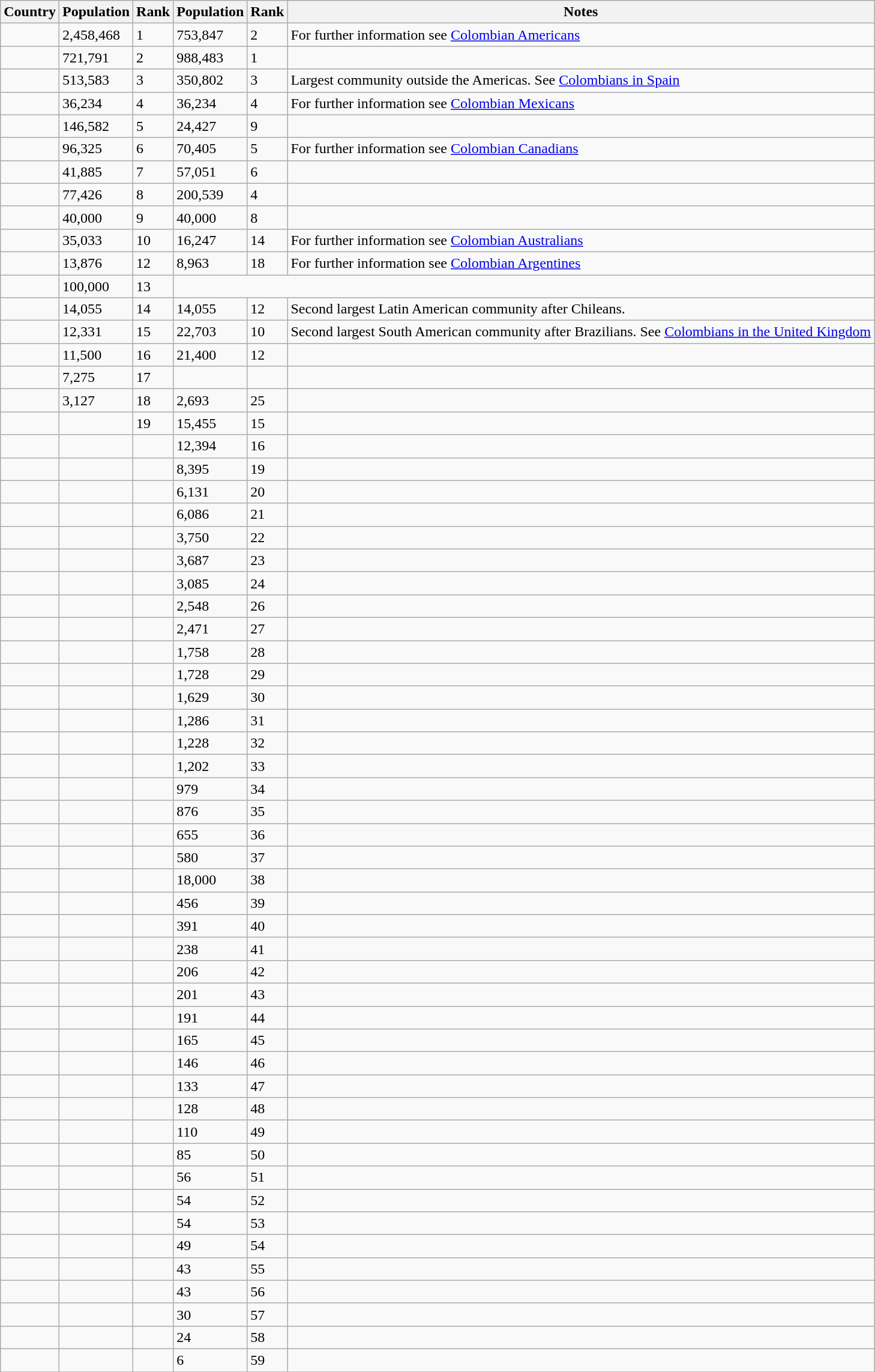<table class="wikitable sortable">
<tr>
<th>Country</th>
<th>Population</th>
<th>Rank</th>
<th>Population </th>
<th>Rank</th>
<th>Notes</th>
</tr>
<tr>
<td></td>
<td>2,458,468</td>
<td>1</td>
<td>753,847</td>
<td>2</td>
<td>For further information see <a href='#'>Colombian Americans</a></td>
</tr>
<tr>
<td></td>
<td>721,791</td>
<td>2</td>
<td>988,483</td>
<td>1</td>
<td></td>
</tr>
<tr>
<td></td>
<td>513,583</td>
<td>3</td>
<td>350,802</td>
<td>3</td>
<td>Largest community outside the Americas. See <a href='#'>Colombians in Spain</a></td>
</tr>
<tr>
<td></td>
<td>36,234</td>
<td>4</td>
<td>36,234</td>
<td>4</td>
<td>For further information see <a href='#'>Colombian Mexicans</a></td>
</tr>
<tr>
<td></td>
<td>146,582 </td>
<td>5</td>
<td>24,427</td>
<td>9</td>
<td></td>
</tr>
<tr>
<td></td>
<td>96,325</td>
<td>6</td>
<td>70,405</td>
<td>5</td>
<td>For further information see <a href='#'>Colombian Canadians</a></td>
</tr>
<tr>
<td></td>
<td>41,885 </td>
<td>7</td>
<td>57,051</td>
<td>6</td>
<td></td>
</tr>
<tr>
<td></td>
<td>77,426 </td>
<td>8</td>
<td>200,539</td>
<td>4</td>
<td></td>
</tr>
<tr>
<td></td>
<td>40,000 </td>
<td>9</td>
<td>40,000</td>
<td>8</td>
<td></td>
</tr>
<tr>
<td></td>
<td>35,033</td>
<td>10</td>
<td>16,247</td>
<td>14</td>
<td>For further information see <a href='#'>Colombian Australians</a></td>
</tr>
<tr>
<td></td>
<td>13,876</td>
<td>12</td>
<td>8,963</td>
<td>18</td>
<td>For further information see <a href='#'>Colombian Argentines</a></td>
</tr>
<tr>
<td></td>
<td>100,000</td>
<td>13</td>
</tr>
<tr>
<td></td>
<td>14,055</td>
<td>14</td>
<td>14,055</td>
<td>12</td>
<td>Second largest Latin American community after Chileans.</td>
</tr>
<tr>
<td></td>
<td>12,331</td>
<td>15</td>
<td>22,703</td>
<td>10</td>
<td>Second largest South American community after Brazilians. See <a href='#'>Colombians in the United Kingdom</a></td>
</tr>
<tr>
<td></td>
<td>11,500</td>
<td>16</td>
<td>21,400</td>
<td>12</td>
<td></td>
</tr>
<tr>
<td></td>
<td>7,275</td>
<td>17</td>
<td></td>
<td></td>
<td></td>
</tr>
<tr>
<td></td>
<td>3,127</td>
<td>18</td>
<td>2,693</td>
<td>25</td>
<td></td>
</tr>
<tr>
<td></td>
<td></td>
<td>19</td>
<td>15,455</td>
<td>15</td>
<td></td>
</tr>
<tr>
<td></td>
<td></td>
<td></td>
<td>12,394</td>
<td>16</td>
<td></td>
</tr>
<tr>
<td></td>
<td></td>
<td></td>
<td>8,395</td>
<td>19</td>
<td></td>
</tr>
<tr>
<td></td>
<td></td>
<td></td>
<td>6,131</td>
<td>20</td>
<td></td>
</tr>
<tr>
<td></td>
<td></td>
<td></td>
<td>6,086</td>
<td>21</td>
<td></td>
</tr>
<tr>
<td></td>
<td></td>
<td></td>
<td>3,750</td>
<td>22</td>
<td></td>
</tr>
<tr>
<td></td>
<td></td>
<td></td>
<td>3,687</td>
<td>23</td>
<td></td>
</tr>
<tr>
<td></td>
<td></td>
<td></td>
<td>3,085</td>
<td>24</td>
<td></td>
</tr>
<tr>
<td></td>
<td></td>
<td></td>
<td>2,548</td>
<td>26</td>
<td></td>
</tr>
<tr>
<td></td>
<td></td>
<td></td>
<td>2,471</td>
<td>27</td>
<td></td>
</tr>
<tr>
<td></td>
<td></td>
<td></td>
<td>1,758</td>
<td>28</td>
<td></td>
</tr>
<tr>
<td></td>
<td></td>
<td></td>
<td>1,728</td>
<td>29</td>
<td></td>
</tr>
<tr>
<td></td>
<td></td>
<td></td>
<td>1,629</td>
<td>30</td>
<td></td>
</tr>
<tr>
<td></td>
<td></td>
<td></td>
<td>1,286</td>
<td>31</td>
<td></td>
</tr>
<tr>
<td></td>
<td></td>
<td></td>
<td>1,228</td>
<td>32</td>
<td></td>
</tr>
<tr>
<td></td>
<td></td>
<td></td>
<td>1,202</td>
<td>33</td>
<td></td>
</tr>
<tr>
<td></td>
<td></td>
<td></td>
<td>979</td>
<td>34</td>
<td></td>
</tr>
<tr>
<td></td>
<td></td>
<td></td>
<td>876</td>
<td>35</td>
<td></td>
</tr>
<tr>
<td></td>
<td></td>
<td></td>
<td>655</td>
<td>36</td>
<td></td>
</tr>
<tr>
<td></td>
<td></td>
<td></td>
<td>580</td>
<td>37</td>
<td></td>
</tr>
<tr>
<td></td>
<td></td>
<td></td>
<td>18,000</td>
<td>38</td>
<td></td>
</tr>
<tr>
<td></td>
<td></td>
<td></td>
<td>456</td>
<td>39</td>
<td></td>
</tr>
<tr>
<td></td>
<td></td>
<td></td>
<td>391</td>
<td>40</td>
<td></td>
</tr>
<tr>
<td></td>
<td></td>
<td></td>
<td>238</td>
<td>41</td>
<td></td>
</tr>
<tr>
<td></td>
<td></td>
<td></td>
<td>206</td>
<td>42</td>
<td></td>
</tr>
<tr>
<td></td>
<td></td>
<td></td>
<td>201</td>
<td>43</td>
<td></td>
</tr>
<tr>
<td></td>
<td></td>
<td></td>
<td>191</td>
<td>44</td>
<td></td>
</tr>
<tr>
<td></td>
<td></td>
<td></td>
<td>165</td>
<td>45</td>
<td></td>
</tr>
<tr>
<td></td>
<td></td>
<td></td>
<td>146</td>
<td>46</td>
<td></td>
</tr>
<tr>
<td></td>
<td></td>
<td></td>
<td>133</td>
<td>47</td>
<td></td>
</tr>
<tr>
<td></td>
<td></td>
<td></td>
<td>128</td>
<td>48</td>
<td></td>
</tr>
<tr>
<td></td>
<td></td>
<td></td>
<td>110</td>
<td>49</td>
<td></td>
</tr>
<tr>
<td></td>
<td></td>
<td></td>
<td>85</td>
<td>50</td>
<td></td>
</tr>
<tr>
<td></td>
<td></td>
<td></td>
<td>56</td>
<td>51</td>
<td></td>
</tr>
<tr>
<td></td>
<td></td>
<td></td>
<td>54</td>
<td>52</td>
<td></td>
</tr>
<tr>
<td></td>
<td></td>
<td></td>
<td>54</td>
<td>53</td>
<td></td>
</tr>
<tr>
<td></td>
<td></td>
<td></td>
<td>49</td>
<td>54</td>
<td></td>
</tr>
<tr>
<td></td>
<td></td>
<td></td>
<td>43</td>
<td>55</td>
<td></td>
</tr>
<tr>
<td></td>
<td></td>
<td></td>
<td>43</td>
<td>56</td>
<td></td>
</tr>
<tr>
<td></td>
<td></td>
<td></td>
<td>30</td>
<td>57</td>
<td></td>
</tr>
<tr>
<td></td>
<td></td>
<td></td>
<td>24</td>
<td>58</td>
<td></td>
</tr>
<tr>
<td></td>
<td></td>
<td></td>
<td>6</td>
<td>59</td>
<td></td>
</tr>
<tr>
</tr>
</table>
